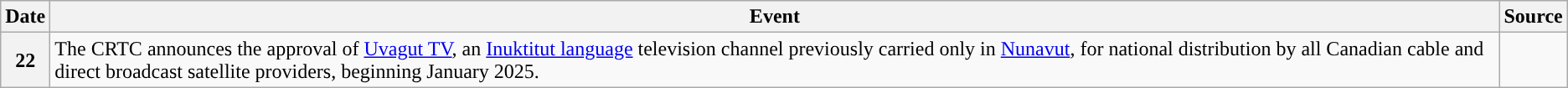<table class="wikitable">
<tr>
<th>Date</th>
<th>Event</th>
<th>Source</th>
</tr>
<tr>
<th>22</th>
<td>The CRTC announces the approval of <a href='#'>Uvagut TV</a>, an <a href='#'>Inuktitut language</a> television channel previously carried only in <a href='#'>Nunavut</a>, for national distribution by all Canadian cable and direct broadcast satellite providers, beginning January 2025.</td>
<td></td>
</tr>
</table>
